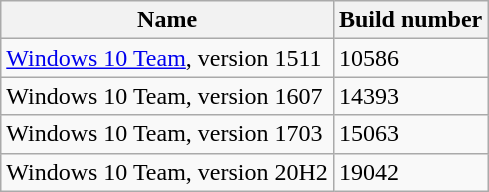<table class="wikitable sortable">
<tr>
<th>Name</th>
<th>Build number</th>
</tr>
<tr>
<td><a href='#'>Windows 10 Team</a>, version 1511</td>
<td>10586</td>
</tr>
<tr>
<td>Windows 10 Team, version 1607</td>
<td>14393</td>
</tr>
<tr>
<td>Windows 10 Team, version 1703</td>
<td>15063</td>
</tr>
<tr>
<td>Windows 10 Team, version 20H2</td>
<td>19042</td>
</tr>
</table>
